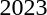<table>
<tr>
<td>2023<br></td>
<td></td>
<td></td>
<td></td>
</tr>
</table>
